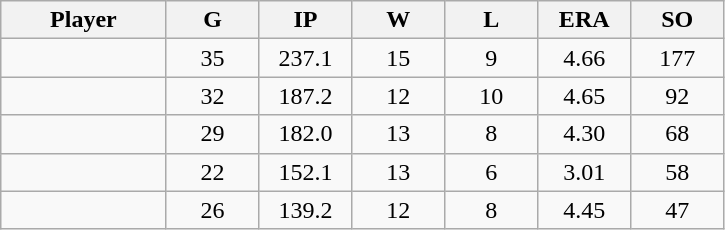<table class="wikitable sortable">
<tr>
<th bgcolor="#DDDDFF" width="16%">Player</th>
<th bgcolor="#DDDDFF" width="9%">G</th>
<th bgcolor="#DDDDFF" width="9%">IP</th>
<th bgcolor="#DDDDFF" width="9%">W</th>
<th bgcolor="#DDDDFF" width="9%">L</th>
<th bgcolor="#DDDDFF" width="9%">ERA</th>
<th bgcolor="#DDDDFF" width="9%">SO</th>
</tr>
<tr align="center">
<td></td>
<td>35</td>
<td>237.1</td>
<td>15</td>
<td>9</td>
<td>4.66</td>
<td>177</td>
</tr>
<tr align="center">
<td></td>
<td>32</td>
<td>187.2</td>
<td>12</td>
<td>10</td>
<td>4.65</td>
<td>92</td>
</tr>
<tr align="center">
<td></td>
<td>29</td>
<td>182.0</td>
<td>13</td>
<td>8</td>
<td>4.30</td>
<td>68</td>
</tr>
<tr align="center">
<td></td>
<td>22</td>
<td>152.1</td>
<td>13</td>
<td>6</td>
<td>3.01</td>
<td>58</td>
</tr>
<tr align="center">
<td></td>
<td>26</td>
<td>139.2</td>
<td>12</td>
<td>8</td>
<td>4.45</td>
<td>47</td>
</tr>
</table>
